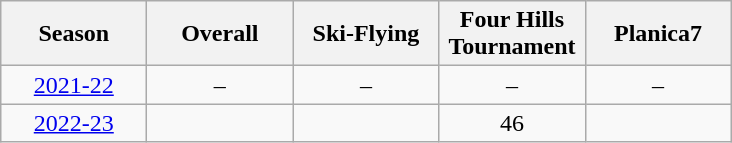<table class="wikitable">
<tr>
<th width="90">Season</th>
<th width="90">Overall</th>
<th width="90">Ski-Flying</th>
<th width="90">Four Hills<br>Tournament</th>
<th width="90">Planica7</th>
</tr>
<tr>
<td align="center"><a href='#'>2021-22</a></td>
<td align="center">–</td>
<td align="center">–</td>
<td align="center">–</td>
<td align="center">–</td>
</tr>
<tr>
<td align="center"><a href='#'>2022-23</a></td>
<td align="center"></td>
<td align="center"></td>
<td align="center">46</td>
<td align="center"></td>
</tr>
</table>
